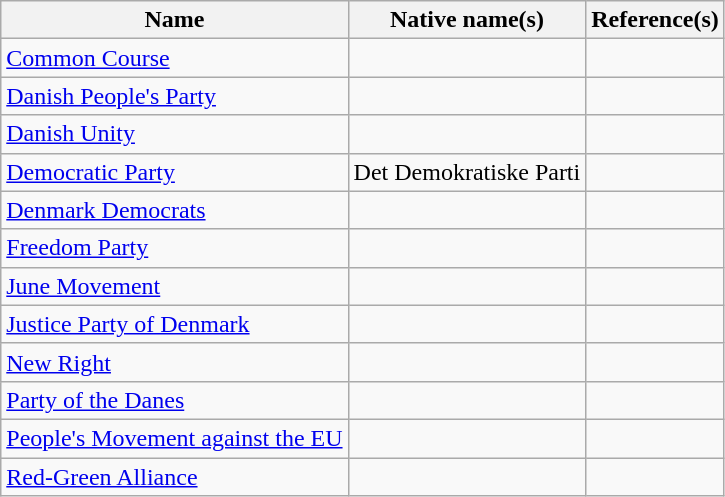<table class="wikitable">
<tr>
<th>Name</th>
<th>Native name(s)</th>
<th>Reference(s)</th>
</tr>
<tr>
<td><a href='#'>Common Course</a></td>
<td></td>
<td></td>
</tr>
<tr>
<td><a href='#'>Danish People's Party</a></td>
<td></td>
<td></td>
</tr>
<tr>
<td><a href='#'>Danish Unity</a></td>
<td></td>
<td></td>
</tr>
<tr>
<td><a href='#'>Democratic Party</a></td>
<td>Det Demokratiske Parti</td>
<td></td>
</tr>
<tr>
<td><a href='#'>Denmark Democrats</a></td>
<td></td>
<td></td>
</tr>
<tr>
<td><a href='#'>Freedom Party</a></td>
<td></td>
<td></td>
</tr>
<tr>
<td><a href='#'>June Movement</a></td>
<td></td>
<td></td>
</tr>
<tr>
<td><a href='#'>Justice Party of Denmark</a></td>
<td></td>
<td></td>
</tr>
<tr>
<td><a href='#'>New Right</a></td>
<td></td>
<td></td>
</tr>
<tr>
<td><a href='#'>Party of the Danes</a></td>
<td></td>
<td></td>
</tr>
<tr>
<td><a href='#'>People's Movement against the EU</a></td>
<td></td>
<td></td>
</tr>
<tr>
<td><a href='#'>Red-Green Alliance</a></td>
<td></td>
<td></td>
</tr>
</table>
